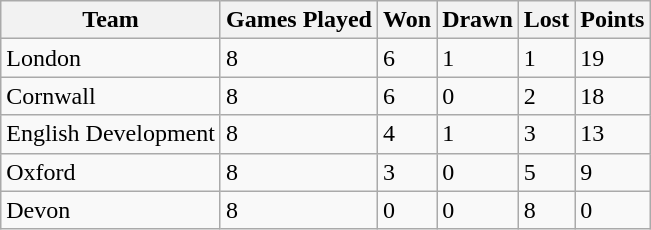<table class="wikitable">
<tr>
<th>Team</th>
<th>Games Played</th>
<th>Won</th>
<th>Drawn</th>
<th>Lost</th>
<th>Points</th>
</tr>
<tr>
<td>London</td>
<td>8</td>
<td>6</td>
<td>1</td>
<td>1</td>
<td>19</td>
</tr>
<tr>
<td>Cornwall</td>
<td>8</td>
<td>6</td>
<td>0</td>
<td>2</td>
<td>18</td>
</tr>
<tr>
<td>English Development</td>
<td>8</td>
<td>4</td>
<td>1</td>
<td>3</td>
<td>13</td>
</tr>
<tr>
<td>Oxford</td>
<td>8</td>
<td>3</td>
<td>0</td>
<td>5</td>
<td>9</td>
</tr>
<tr>
<td>Devon</td>
<td>8</td>
<td>0</td>
<td>0</td>
<td>8</td>
<td>0</td>
</tr>
</table>
